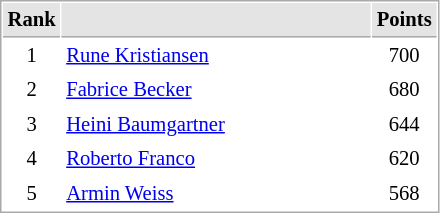<table cellspacing="1" cellpadding="3" style="border:1px solid #AAAAAA;font-size:86%">
<tr bgcolor="#E4E4E4">
<th style="border-bottom:1px solid #AAAAAA" width=10>Rank</th>
<th style="border-bottom:1px solid #AAAAAA" width=200></th>
<th style="border-bottom:1px solid #AAAAAA" width=20>Points</th>
</tr>
<tr>
<td align="center">1</td>
<td> <a href='#'>Rune Kristiansen</a></td>
<td align=center>700</td>
</tr>
<tr>
<td align="center">2</td>
<td> <a href='#'>Fabrice Becker</a></td>
<td align=center>680</td>
</tr>
<tr>
<td align="center">3</td>
<td> <a href='#'>Heini Baumgartner</a></td>
<td align=center>644</td>
</tr>
<tr>
<td align="center">4</td>
<td> <a href='#'>Roberto Franco</a></td>
<td align=center>620</td>
</tr>
<tr>
<td align="center">5</td>
<td> <a href='#'>Armin Weiss</a></td>
<td align=center>568</td>
</tr>
</table>
